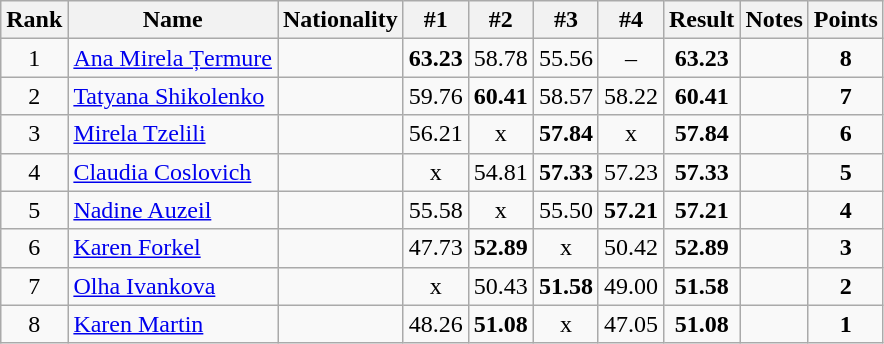<table class="wikitable sortable" style="text-align:center">
<tr>
<th>Rank</th>
<th>Name</th>
<th>Nationality</th>
<th>#1</th>
<th>#2</th>
<th>#3</th>
<th>#4</th>
<th>Result</th>
<th>Notes</th>
<th>Points</th>
</tr>
<tr>
<td>1</td>
<td align=left><a href='#'>Ana Mirela Țermure</a></td>
<td align=left></td>
<td><strong>63.23</strong></td>
<td>58.78</td>
<td>55.56</td>
<td>–</td>
<td><strong>63.23</strong></td>
<td></td>
<td><strong>8</strong></td>
</tr>
<tr>
<td>2</td>
<td align=left><a href='#'>Tatyana Shikolenko</a></td>
<td align=left></td>
<td>59.76</td>
<td><strong>60.41</strong></td>
<td>58.57</td>
<td>58.22</td>
<td><strong>60.41</strong></td>
<td></td>
<td><strong>7</strong></td>
</tr>
<tr>
<td>3</td>
<td align=left><a href='#'>Mirela Tzelili</a></td>
<td align=left></td>
<td>56.21</td>
<td>x</td>
<td><strong>57.84</strong></td>
<td>x</td>
<td><strong>57.84</strong></td>
<td></td>
<td><strong>6</strong></td>
</tr>
<tr>
<td>4</td>
<td align=left><a href='#'>Claudia Coslovich</a></td>
<td align=left></td>
<td>x</td>
<td>54.81</td>
<td><strong>57.33</strong></td>
<td>57.23</td>
<td><strong>57.33</strong></td>
<td></td>
<td><strong>5</strong></td>
</tr>
<tr>
<td>5</td>
<td align=left><a href='#'>Nadine Auzeil</a></td>
<td align=left></td>
<td>55.58</td>
<td>x</td>
<td>55.50</td>
<td><strong>57.21</strong></td>
<td><strong>57.21</strong></td>
<td></td>
<td><strong>4</strong></td>
</tr>
<tr>
<td>6</td>
<td align=left><a href='#'>Karen Forkel</a></td>
<td align=left></td>
<td>47.73</td>
<td><strong>52.89</strong></td>
<td>x</td>
<td>50.42</td>
<td><strong>52.89</strong></td>
<td></td>
<td><strong>3</strong></td>
</tr>
<tr>
<td>7</td>
<td align=left><a href='#'>Olha Ivankova</a></td>
<td align=left></td>
<td>x</td>
<td>50.43</td>
<td><strong>51.58</strong></td>
<td>49.00</td>
<td><strong>51.58</strong></td>
<td></td>
<td><strong>2</strong></td>
</tr>
<tr>
<td>8</td>
<td align=left><a href='#'>Karen Martin</a></td>
<td align=left></td>
<td>48.26</td>
<td><strong>51.08</strong></td>
<td>x</td>
<td>47.05</td>
<td><strong>51.08</strong></td>
<td></td>
<td><strong>1</strong></td>
</tr>
</table>
